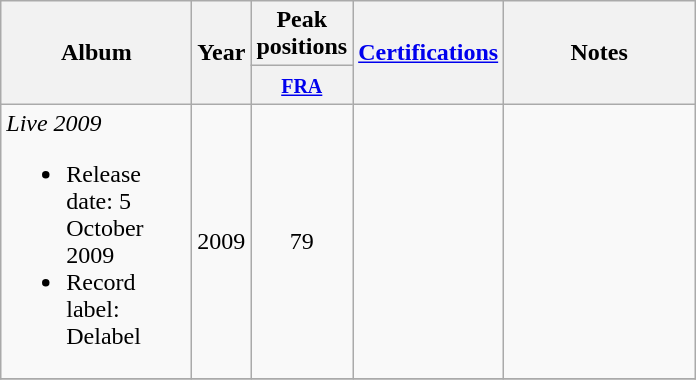<table class="wikitable">
<tr>
<th align="center" rowspan="2" width="120">Album</th>
<th align="center" rowspan="2" width="10">Year</th>
<th align="center" colspan="1" width="30">Peak positions</th>
<th align="center" rowspan="2" width="80"><a href='#'>Certifications</a></th>
<th align="center" rowspan="2" width="120">Notes</th>
</tr>
<tr>
<th width="20"><small><a href='#'>FRA</a></small><br></th>
</tr>
<tr>
<td><em>Live 2009</em><br><ul><li>Release date: 5 October 2009</li><li>Record label: Delabel</li></ul></td>
<td align="center" rowspan="1">2009</td>
<td align="center">79</td>
<td align="center"></td>
<td align="left"></td>
</tr>
<tr>
</tr>
</table>
